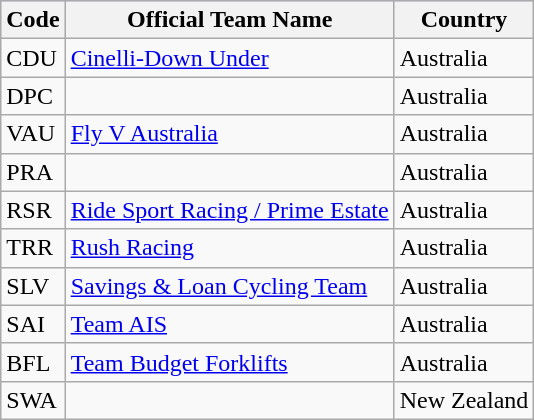<table class="wikitable">
<tr style="background:#ccccff;">
<th>Code</th>
<th>Official Team Name</th>
<th>Country</th>
</tr>
<tr>
<td>CDU</td>
<td><a href='#'>Cinelli-Down Under</a></td>
<td>Australia</td>
</tr>
<tr>
<td>DPC</td>
<td></td>
<td>Australia</td>
</tr>
<tr>
<td>VAU</td>
<td><a href='#'>Fly V Australia</a></td>
<td>Australia</td>
</tr>
<tr>
<td>PRA</td>
<td></td>
<td>Australia</td>
</tr>
<tr>
<td>RSR</td>
<td><a href='#'>Ride Sport Racing / Prime Estate</a></td>
<td>Australia</td>
</tr>
<tr>
<td>TRR</td>
<td><a href='#'>Rush Racing</a></td>
<td>Australia</td>
</tr>
<tr>
<td>SLV</td>
<td><a href='#'>Savings & Loan Cycling Team</a></td>
<td>Australia</td>
</tr>
<tr>
<td>SAI</td>
<td><a href='#'>Team AIS</a></td>
<td>Australia</td>
</tr>
<tr>
<td>BFL</td>
<td><a href='#'>Team Budget Forklifts</a></td>
<td>Australia</td>
</tr>
<tr>
<td>SWA</td>
<td></td>
<td>New Zealand</td>
</tr>
</table>
